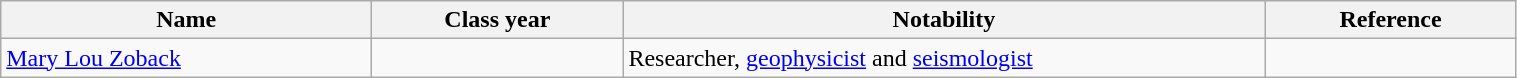<table class="wikitable sortable" style="width: 80%;">
<tr valign="top">
<th style="width: 15em;">Name</th>
<th style="width: 10em;">Class year</th>
<th>Notability</th>
<th class="unsortable"  style="width: 10em;">Reference</th>
</tr>
<tr>
<td><a href='#'>Mary Lou Zoback</a></td>
<td></td>
<td>Researcher, <a href='#'>geophysicist</a> and <a href='#'>seismologist</a></td>
<td></td>
</tr>
</table>
